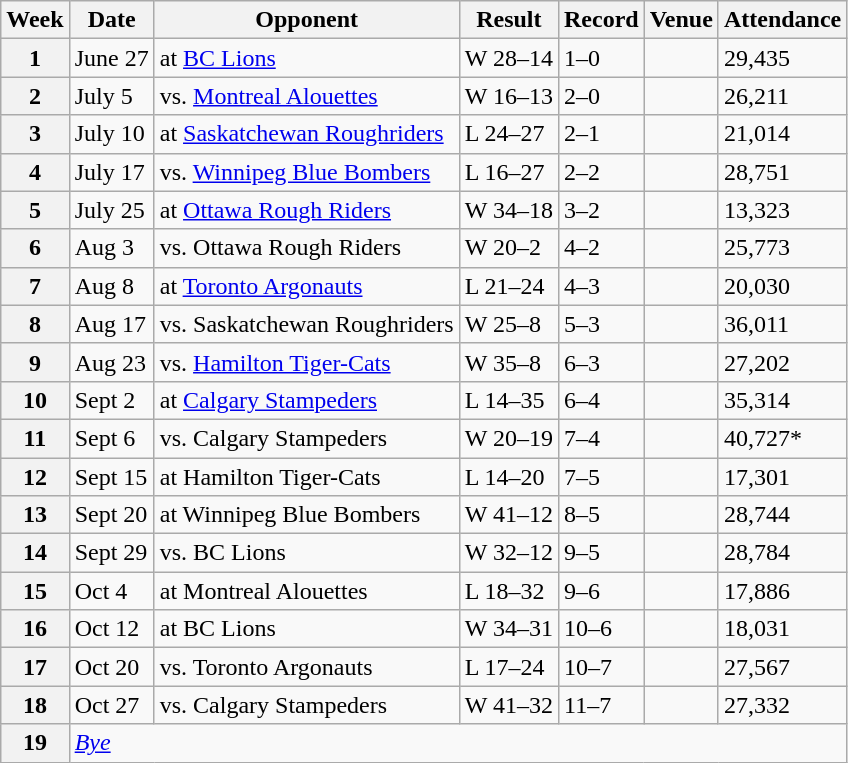<table class="wikitable sortable">
<tr>
<th>Week</th>
<th>Date</th>
<th>Opponent</th>
<th>Result</th>
<th>Record</th>
<th>Venue</th>
<th>Attendance</th>
</tr>
<tr>
<th>1</th>
<td>June 27</td>
<td>at <a href='#'>BC Lions</a></td>
<td>W 28–14</td>
<td>1–0</td>
<td></td>
<td>29,435</td>
</tr>
<tr>
<th>2</th>
<td>July 5</td>
<td>vs. <a href='#'>Montreal Alouettes</a></td>
<td>W 16–13</td>
<td>2–0</td>
<td></td>
<td>26,211</td>
</tr>
<tr>
<th>3</th>
<td>July 10</td>
<td>at <a href='#'>Saskatchewan Roughriders</a></td>
<td>L 24–27</td>
<td>2–1</td>
<td></td>
<td>21,014</td>
</tr>
<tr>
<th>4</th>
<td>July 17</td>
<td>vs. <a href='#'>Winnipeg Blue Bombers</a></td>
<td>L 16–27</td>
<td>2–2</td>
<td></td>
<td>28,751</td>
</tr>
<tr>
<th>5</th>
<td>July 25</td>
<td>at <a href='#'>Ottawa Rough Riders</a></td>
<td>W 34–18</td>
<td>3–2</td>
<td></td>
<td>13,323</td>
</tr>
<tr>
<th>6</th>
<td>Aug 3</td>
<td>vs. Ottawa Rough Riders</td>
<td>W 20–2</td>
<td>4–2</td>
<td></td>
<td>25,773</td>
</tr>
<tr>
<th>7</th>
<td>Aug 8</td>
<td>at <a href='#'>Toronto Argonauts</a></td>
<td>L 21–24</td>
<td>4–3</td>
<td></td>
<td>20,030</td>
</tr>
<tr>
<th>8</th>
<td>Aug 17</td>
<td>vs. Saskatchewan Roughriders</td>
<td>W 25–8</td>
<td>5–3</td>
<td></td>
<td>36,011</td>
</tr>
<tr>
<th>9</th>
<td>Aug 23</td>
<td>vs. <a href='#'>Hamilton Tiger-Cats</a></td>
<td>W 35–8</td>
<td>6–3</td>
<td></td>
<td>27,202</td>
</tr>
<tr>
<th>10</th>
<td>Sept 2</td>
<td>at <a href='#'>Calgary Stampeders</a></td>
<td>L 14–35</td>
<td>6–4</td>
<td></td>
<td>35,314</td>
</tr>
<tr>
<th>11</th>
<td>Sept 6</td>
<td>vs. Calgary Stampeders</td>
<td>W 20–19</td>
<td>7–4</td>
<td></td>
<td>40,727*</td>
</tr>
<tr>
<th>12</th>
<td>Sept 15</td>
<td>at Hamilton Tiger-Cats</td>
<td>L 14–20</td>
<td>7–5</td>
<td></td>
<td>17,301</td>
</tr>
<tr>
<th>13</th>
<td>Sept 20</td>
<td>at Winnipeg Blue Bombers</td>
<td>W 41–12</td>
<td>8–5</td>
<td></td>
<td>28,744</td>
</tr>
<tr>
<th>14</th>
<td>Sept 29</td>
<td>vs. BC Lions</td>
<td>W 32–12</td>
<td>9–5</td>
<td></td>
<td>28,784</td>
</tr>
<tr>
<th>15</th>
<td>Oct 4</td>
<td>at Montreal Alouettes</td>
<td>L 18–32</td>
<td>9–6</td>
<td></td>
<td>17,886</td>
</tr>
<tr>
<th>16</th>
<td>Oct 12</td>
<td>at BC Lions</td>
<td>W 34–31</td>
<td>10–6</td>
<td></td>
<td>18,031</td>
</tr>
<tr>
<th>17</th>
<td>Oct 20</td>
<td>vs. Toronto Argonauts</td>
<td>L 17–24</td>
<td>10–7</td>
<td></td>
<td>27,567</td>
</tr>
<tr>
<th>18</th>
<td>Oct 27</td>
<td>vs. Calgary Stampeders</td>
<td>W 41–32</td>
<td>11–7</td>
<td></td>
<td>27,332</td>
</tr>
<tr>
<th>19</th>
<td colspan="7"><em><a href='#'>Bye</a></em></td>
</tr>
</table>
